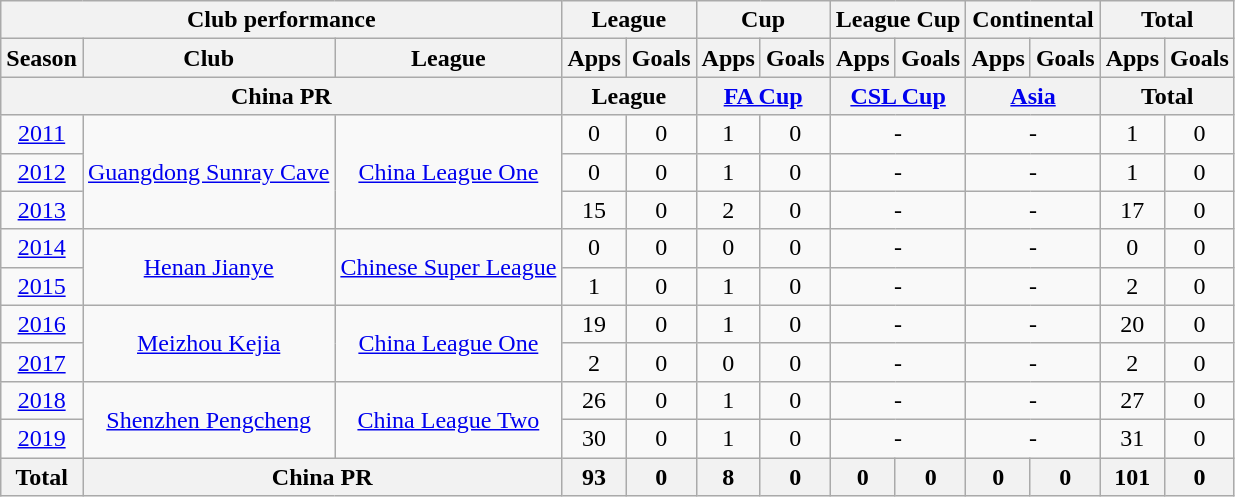<table class="wikitable" style="text-align:center">
<tr>
<th colspan=3>Club performance</th>
<th colspan=2>League</th>
<th colspan=2>Cup</th>
<th colspan=2>League Cup</th>
<th colspan=2>Continental</th>
<th colspan=2>Total</th>
</tr>
<tr>
<th>Season</th>
<th>Club</th>
<th>League</th>
<th>Apps</th>
<th>Goals</th>
<th>Apps</th>
<th>Goals</th>
<th>Apps</th>
<th>Goals</th>
<th>Apps</th>
<th>Goals</th>
<th>Apps</th>
<th>Goals</th>
</tr>
<tr>
<th colspan=3>China PR</th>
<th colspan=2>League</th>
<th colspan=2><a href='#'>FA Cup</a></th>
<th colspan=2><a href='#'>CSL Cup</a></th>
<th colspan=2><a href='#'>Asia</a></th>
<th colspan=2>Total</th>
</tr>
<tr>
<td><a href='#'>2011</a></td>
<td rowspan="3"><a href='#'>Guangdong Sunray Cave</a></td>
<td rowspan="3"><a href='#'>China League One</a></td>
<td>0</td>
<td>0</td>
<td>1</td>
<td>0</td>
<td colspan="2">-</td>
<td colspan="2">-</td>
<td>1</td>
<td>0</td>
</tr>
<tr>
<td><a href='#'>2012</a></td>
<td>0</td>
<td>0</td>
<td>1</td>
<td>0</td>
<td colspan="2">-</td>
<td colspan="2">-</td>
<td>1</td>
<td>0</td>
</tr>
<tr>
<td><a href='#'>2013</a></td>
<td>15</td>
<td>0</td>
<td>2</td>
<td>0</td>
<td colspan="2">-</td>
<td colspan="2">-</td>
<td>17</td>
<td>0</td>
</tr>
<tr>
<td><a href='#'>2014</a></td>
<td rowspan="2"><a href='#'>Henan Jianye</a></td>
<td rowspan="2"><a href='#'>Chinese Super League</a></td>
<td>0</td>
<td>0</td>
<td>0</td>
<td>0</td>
<td colspan="2">-</td>
<td colspan="2">-</td>
<td>0</td>
<td>0</td>
</tr>
<tr>
<td><a href='#'>2015</a></td>
<td>1</td>
<td>0</td>
<td>1</td>
<td>0</td>
<td colspan="2">-</td>
<td colspan="2">-</td>
<td>2</td>
<td>0</td>
</tr>
<tr>
<td><a href='#'>2016</a></td>
<td rowspan="2"><a href='#'>Meizhou Kejia</a></td>
<td rowspan="2"><a href='#'>China League One</a></td>
<td>19</td>
<td>0</td>
<td>1</td>
<td>0</td>
<td colspan="2">-</td>
<td colspan="2">-</td>
<td>20</td>
<td>0</td>
</tr>
<tr>
<td><a href='#'>2017</a></td>
<td>2</td>
<td>0</td>
<td>0</td>
<td>0</td>
<td colspan="2">-</td>
<td colspan="2">-</td>
<td>2</td>
<td>0</td>
</tr>
<tr>
<td><a href='#'>2018</a></td>
<td rowspan="2"><a href='#'>Shenzhen Pengcheng</a></td>
<td rowspan="2"><a href='#'>China League Two</a></td>
<td>26</td>
<td>0</td>
<td>1</td>
<td>0</td>
<td colspan="2">-</td>
<td colspan="2">-</td>
<td>27</td>
<td>0</td>
</tr>
<tr>
<td><a href='#'>2019</a></td>
<td>30</td>
<td>0</td>
<td>1</td>
<td>0</td>
<td colspan="2">-</td>
<td colspan="2">-</td>
<td>31</td>
<td>0</td>
</tr>
<tr>
<th rowspan=3>Total</th>
<th colspan=2>China PR</th>
<th>93</th>
<th>0</th>
<th>8</th>
<th>0</th>
<th>0</th>
<th>0</th>
<th>0</th>
<th>0</th>
<th>101</th>
<th>0</th>
</tr>
</table>
